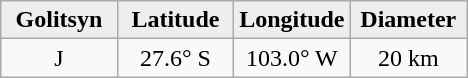<table class="wikitable">
<tr>
<th width="25%" style="background:#eeeeee;">Golitsyn</th>
<th width="25%" style="background:#eeeeee;">Latitude</th>
<th width="25%" style="background:#eeeeee;">Longitude</th>
<th width="25%" style="background:#eeeeee;">Diameter</th>
</tr>
<tr>
<td align="center">J</td>
<td align="center">27.6° S</td>
<td align="center">103.0° W</td>
<td align="center">20 km</td>
</tr>
</table>
